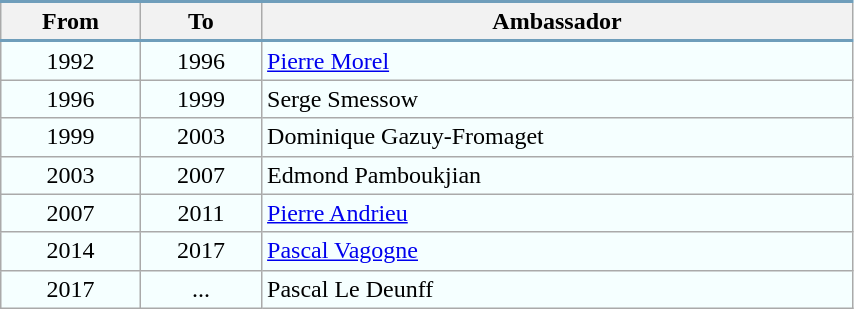<table class="wikitable" width="45%" style="border: 1px solid #6F9EBB; background-color:#F5FFFF;">
<tr style="border-bottom:2px solid #6F9EBB; border-top:2px solid #6F9EBB;">
<th>From</th>
<th>To</th>
<th>Ambassador</th>
</tr>
<tr>
<td align="center">1992</td>
<td align="center">1996</td>
<td><a href='#'>Pierre Morel</a></td>
</tr>
<tr>
<td align="center">1996</td>
<td align="center">1999</td>
<td>Serge Smessow </td>
</tr>
<tr>
<td align="center">1999</td>
<td align="center">2003</td>
<td>Dominique Gazuy-Fromaget</td>
</tr>
<tr>
<td align="center">2003</td>
<td align="center">2007</td>
<td>Edmond Pamboukjian</td>
</tr>
<tr>
<td align="center">2007</td>
<td align="center">2011</td>
<td><a href='#'>Pierre Andrieu</a></td>
</tr>
<tr>
<td align="center">2014</td>
<td align="center">2017</td>
<td><a href='#'>Pascal Vagogne</a></td>
</tr>
<tr>
<td align="center">2017</td>
<td align="center">...</td>
<td>Pascal Le Deunff </td>
</tr>
</table>
